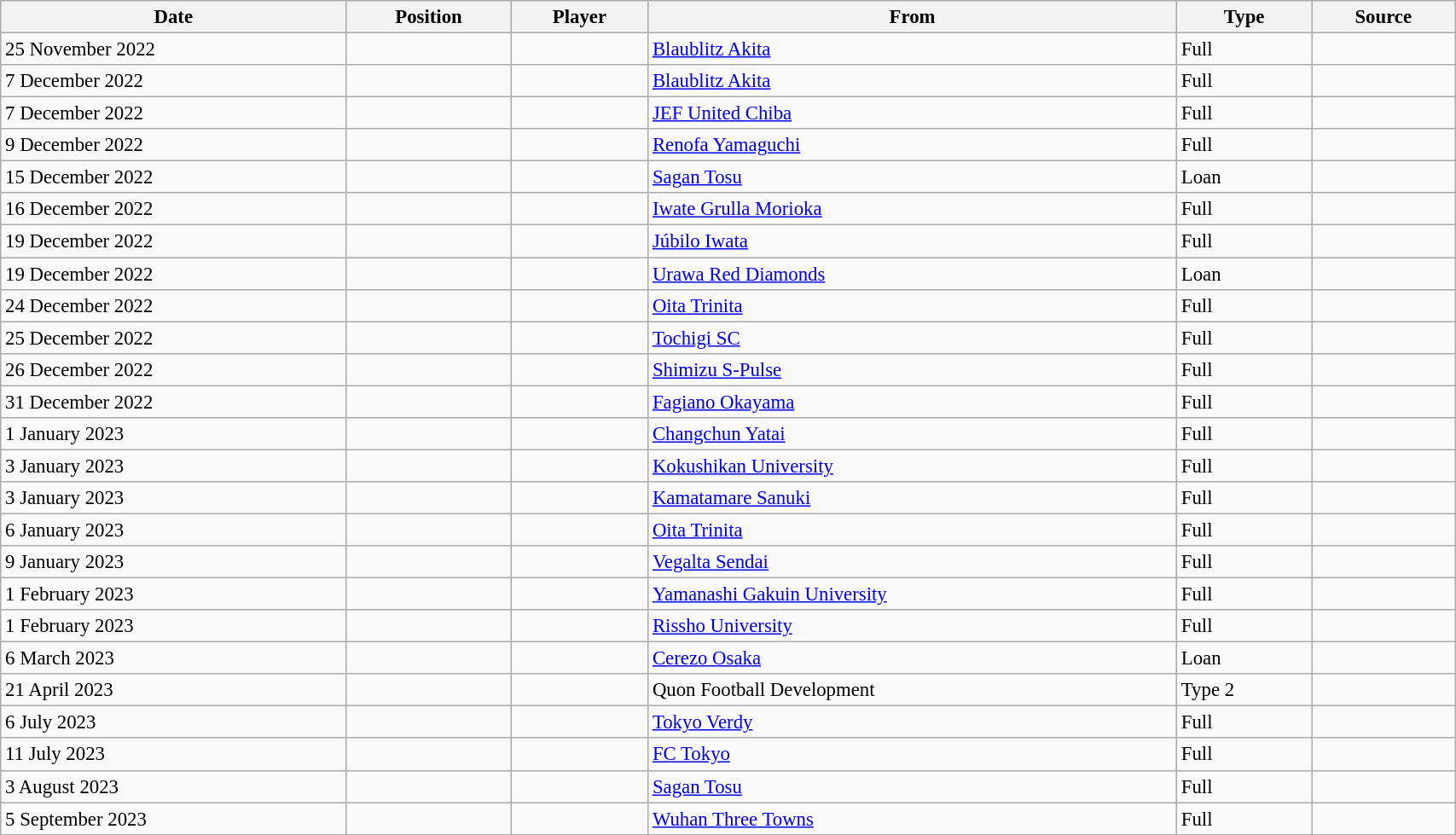<table class="wikitable sortable" style="width:90%; text-align:center; font-size:95%; text-align:left;">
<tr>
<th>Date</th>
<th>Position</th>
<th>Player</th>
<th>From</th>
<th>Type</th>
<th>Source</th>
</tr>
<tr>
<td>25 November 2022</td>
<td></td>
<td></td>
<td> <a href='#'>Blaublitz Akita</a></td>
<td>Full</td>
<td></td>
</tr>
<tr>
<td>7 December 2022</td>
<td></td>
<td></td>
<td> <a href='#'>Blaublitz Akita</a></td>
<td>Full</td>
<td></td>
</tr>
<tr>
<td>7 December 2022</td>
<td></td>
<td></td>
<td> <a href='#'>JEF United Chiba</a></td>
<td>Full</td>
<td></td>
</tr>
<tr>
<td>9 December 2022</td>
<td></td>
<td></td>
<td> <a href='#'>Renofa Yamaguchi</a></td>
<td>Full</td>
<td></td>
</tr>
<tr>
<td>15 December 2022</td>
<td></td>
<td></td>
<td> <a href='#'>Sagan Tosu</a></td>
<td>Loan</td>
<td></td>
</tr>
<tr>
<td>16 December 2022</td>
<td></td>
<td></td>
<td> <a href='#'>Iwate Grulla Morioka</a></td>
<td>Full</td>
<td></td>
</tr>
<tr>
<td>19 December 2022</td>
<td></td>
<td></td>
<td> <a href='#'>Júbilo Iwata</a></td>
<td>Full</td>
<td></td>
</tr>
<tr>
<td>19 December 2022</td>
<td></td>
<td></td>
<td> <a href='#'>Urawa Red Diamonds</a></td>
<td>Loan</td>
<td></td>
</tr>
<tr>
<td>24 December 2022</td>
<td></td>
<td></td>
<td> <a href='#'>Oita Trinita</a></td>
<td>Full</td>
<td></td>
</tr>
<tr>
<td>25 December 2022</td>
<td></td>
<td></td>
<td> <a href='#'>Tochigi SC</a></td>
<td>Full</td>
<td></td>
</tr>
<tr>
<td>26 December 2022</td>
<td></td>
<td></td>
<td> <a href='#'>Shimizu S-Pulse</a></td>
<td>Full</td>
<td></td>
</tr>
<tr>
<td>31 December 2022</td>
<td></td>
<td></td>
<td> <a href='#'>Fagiano Okayama</a></td>
<td>Full</td>
<td></td>
</tr>
<tr>
<td>1 January 2023</td>
<td></td>
<td></td>
<td> <a href='#'>Changchun Yatai</a></td>
<td>Full</td>
<td></td>
</tr>
<tr>
<td>3 January 2023</td>
<td></td>
<td></td>
<td> <a href='#'>Kokushikan University</a></td>
<td>Full</td>
<td></td>
</tr>
<tr>
<td>3 January 2023</td>
<td></td>
<td></td>
<td> <a href='#'>Kamatamare Sanuki</a></td>
<td>Full</td>
<td></td>
</tr>
<tr>
<td>6 January 2023</td>
<td></td>
<td></td>
<td> <a href='#'>Oita Trinita</a></td>
<td>Full</td>
<td></td>
</tr>
<tr>
<td>9 January 2023</td>
<td></td>
<td></td>
<td> <a href='#'>Vegalta Sendai</a></td>
<td>Full</td>
<td></td>
</tr>
<tr>
<td>1 February 2023</td>
<td></td>
<td></td>
<td> <a href='#'>Yamanashi Gakuin University</a></td>
<td>Full</td>
<td></td>
</tr>
<tr>
<td>1 February 2023</td>
<td></td>
<td></td>
<td> <a href='#'>Rissho University</a></td>
<td>Full</td>
<td></td>
</tr>
<tr>
<td>6 March 2023</td>
<td></td>
<td></td>
<td> <a href='#'>Cerezo Osaka</a></td>
<td>Loan</td>
<td></td>
</tr>
<tr>
<td>21 April 2023</td>
<td></td>
<td></td>
<td> Quon Football Development</td>
<td>Type 2</td>
<td></td>
</tr>
<tr>
<td>6 July 2023</td>
<td></td>
<td></td>
<td> <a href='#'>Tokyo Verdy</a></td>
<td>Full</td>
<td></td>
</tr>
<tr>
<td>11 July 2023</td>
<td></td>
<td></td>
<td> <a href='#'>FC Tokyo</a></td>
<td>Full</td>
<td></td>
</tr>
<tr>
<td>3 August 2023</td>
<td></td>
<td></td>
<td> <a href='#'>Sagan Tosu</a></td>
<td>Full</td>
<td></td>
</tr>
<tr>
<td>5 September 2023</td>
<td></td>
<td></td>
<td> <a href='#'>Wuhan Three Towns</a></td>
<td>Full</td>
<td></td>
</tr>
</table>
